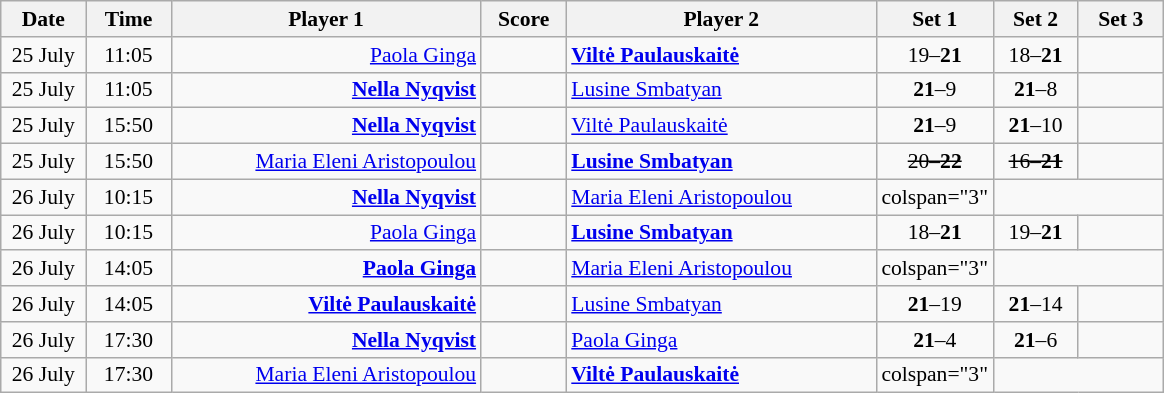<table class="wikitable" style="font-size:90%; text-align:center">
<tr>
<th width="50">Date</th>
<th width="50">Time</th>
<th width="200">Player 1</th>
<th width="50">Score</th>
<th width="200">Player 2</th>
<th width="50">Set 1</th>
<th width="50">Set 2</th>
<th width="50">Set 3</th>
</tr>
<tr>
<td>25 July</td>
<td>11:05</td>
<td align="right"><a href='#'>Paola Ginga</a> </td>
<td></td>
<td align="left"><strong> <a href='#'>Viltė Paulauskaitė</a></strong></td>
<td>19–<strong>21</strong></td>
<td>18–<strong>21</strong></td>
<td></td>
</tr>
<tr>
<td>25 July</td>
<td>11:05</td>
<td align="right"><strong><a href='#'>Nella Nyqvist</a> </strong></td>
<td></td>
<td align="left"> <a href='#'>Lusine Smbatyan</a></td>
<td><strong>21</strong>–9</td>
<td><strong>21</strong>–8</td>
<td></td>
</tr>
<tr>
<td>25 July</td>
<td>15:50</td>
<td align="right"><strong><a href='#'>Nella Nyqvist</a> </strong></td>
<td></td>
<td align="left"> <a href='#'>Viltė Paulauskaitė</a></td>
<td><strong>21</strong>–9</td>
<td><strong>21</strong>–10</td>
<td></td>
</tr>
<tr>
<td>25 July</td>
<td>15:50</td>
<td align="right"><a href='#'>Maria Eleni Aristopoulou</a> </td>
<td></td>
<td align="left"><strong> <a href='#'>Lusine Smbatyan</a></strong></td>
<td><s>20–<strong>22</strong></s></td>
<td><s>16–<strong>21</strong></s></td>
<td></td>
</tr>
<tr>
<td>26 July</td>
<td>10:15</td>
<td align="right"><strong><a href='#'>Nella Nyqvist</a> </strong></td>
<td></td>
<td align="left"> <a href='#'>Maria Eleni Aristopoulou</a></td>
<td>colspan="3" </td>
</tr>
<tr>
<td>26 July</td>
<td>10:15</td>
<td align="right"><a href='#'>Paola Ginga</a> </td>
<td></td>
<td align="left"><strong> <a href='#'>Lusine Smbatyan</a></strong></td>
<td>18–<strong>21</strong></td>
<td>19–<strong>21</strong></td>
<td></td>
</tr>
<tr>
<td>26 July</td>
<td>14:05</td>
<td align="right"><strong><a href='#'>Paola Ginga</a> </strong></td>
<td></td>
<td align="left"> <a href='#'>Maria Eleni Aristopoulou</a></td>
<td>colspan="3" </td>
</tr>
<tr>
<td>26 July</td>
<td>14:05</td>
<td align="right"><strong><a href='#'>Viltė Paulauskaitė</a> </strong></td>
<td></td>
<td align="left"> <a href='#'>Lusine Smbatyan</a></td>
<td><strong>21</strong>–19</td>
<td><strong>21</strong>–14</td>
<td></td>
</tr>
<tr>
<td>26 July</td>
<td>17:30</td>
<td align="right"><strong><a href='#'>Nella Nyqvist</a> </strong></td>
<td></td>
<td align="left"> <a href='#'>Paola Ginga</a></td>
<td><strong>21</strong>–4</td>
<td><strong>21</strong>–6</td>
<td></td>
</tr>
<tr>
<td>26 July</td>
<td>17:30</td>
<td align="right"><a href='#'>Maria Eleni Aristopoulou</a> </td>
<td></td>
<td align="left"><strong> <a href='#'>Viltė Paulauskaitė</a></strong></td>
<td>colspan="3" </td>
</tr>
</table>
